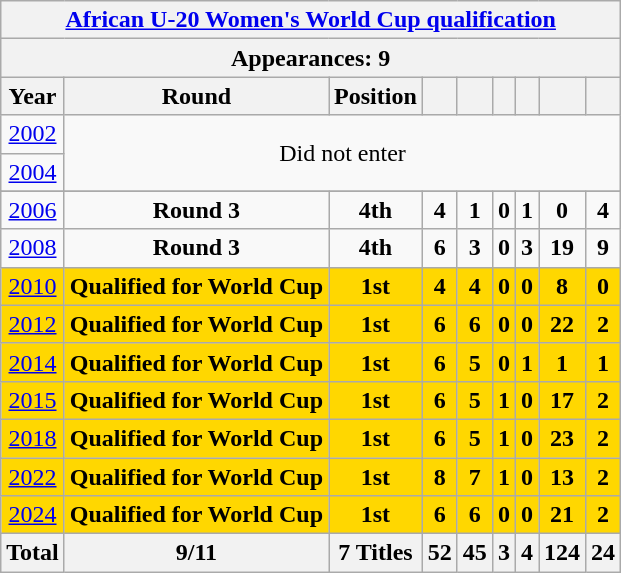<table class="wikitable" style="text-align: center;">
<tr>
<th colspan=9><a href='#'>African U-20 Women's World Cup qualification</a></th>
</tr>
<tr>
<th colspan=9>Appearances: 9</th>
</tr>
<tr>
<th>Year</th>
<th>Round</th>
<th>Position</th>
<th></th>
<th></th>
<th></th>
<th></th>
<th></th>
<th></th>
</tr>
<tr>
<td><a href='#'>2002</a></td>
<td rowspan=2 colspan=8>Did not enter</td>
</tr>
<tr>
<td><a href='#'>2004</a></td>
</tr>
<tr>
</tr>
<tr>
<td><a href='#'>2006</a></td>
<td><strong>Round 3</strong></td>
<td><strong>4th</strong></td>
<td><strong>4</strong></td>
<td><strong>1</strong></td>
<td><strong>0</strong></td>
<td><strong>1</strong></td>
<td><strong>0</strong></td>
<td><strong>4</strong></td>
</tr>
<tr>
<td><a href='#'>2008</a></td>
<td><strong>Round 3</strong></td>
<td><strong>4th</strong></td>
<td><strong>6</strong></td>
<td><strong>3</strong></td>
<td><strong>0</strong></td>
<td><strong>3</strong></td>
<td><strong>19</strong></td>
<td><strong>9</strong></td>
</tr>
<tr bgcolor=Gold>
<td><a href='#'>2010</a></td>
<td><strong>Qualified for World Cup</strong></td>
<td><strong>1st</strong></td>
<td><strong>4</strong></td>
<td><strong>4</strong></td>
<td><strong>0</strong></td>
<td><strong>0</strong></td>
<td><strong>8</strong></td>
<td><strong>0</strong></td>
</tr>
<tr bgcolor=Gold>
<td><a href='#'>2012</a></td>
<td><strong>Qualified for World Cup</strong></td>
<td><strong>1st</strong></td>
<td><strong>6</strong></td>
<td><strong>6</strong></td>
<td><strong>0</strong></td>
<td><strong>0</strong></td>
<td><strong>22</strong></td>
<td><strong>2</strong></td>
</tr>
<tr bgcolor=Gold>
<td><a href='#'>2014</a></td>
<td><strong>Qualified for World Cup</strong></td>
<td><strong>1st</strong></td>
<td><strong>6</strong></td>
<td><strong>5</strong></td>
<td><strong>0</strong></td>
<td><strong>1</strong></td>
<td><strong>1</strong></td>
<td><strong>1</strong></td>
</tr>
<tr bgcolor=Gold>
<td><a href='#'>2015</a></td>
<td><strong>Qualified for World Cup</strong></td>
<td><strong>1st</strong></td>
<td><strong>6</strong></td>
<td><strong>5</strong></td>
<td><strong>1</strong></td>
<td><strong>0</strong></td>
<td><strong>17</strong></td>
<td><strong>2</strong></td>
</tr>
<tr bgcolor=Gold>
<td><a href='#'>2018</a></td>
<td><strong>Qualified for World Cup</strong></td>
<td><strong>1st</strong></td>
<td><strong>6</strong></td>
<td><strong>5</strong></td>
<td><strong>1</strong></td>
<td><strong>0</strong></td>
<td><strong>23</strong></td>
<td><strong>2</strong></td>
</tr>
<tr bgcolor=Gold>
<td><a href='#'>2022</a></td>
<td><strong>Qualified for World Cup</strong></td>
<td><strong>1st</strong></td>
<td><strong>8</strong></td>
<td><strong>7</strong></td>
<td><strong>1</strong></td>
<td><strong>0</strong></td>
<td><strong>13</strong></td>
<td><strong>2</strong></td>
</tr>
<tr bgcolor=Gold>
<td><a href='#'>2024</a></td>
<td><strong>Qualified for World Cup</strong></td>
<td><strong>1st</strong></td>
<td><strong>6</strong></td>
<td><strong>6</strong></td>
<td><strong>0</strong></td>
<td><strong>0</strong></td>
<td><strong>21</strong></td>
<td><strong>2</strong></td>
</tr>
<tr>
<th>Total</th>
<th>9/11</th>
<th>7 Titles</th>
<th>52</th>
<th>45</th>
<th>3</th>
<th>4</th>
<th>124</th>
<th>24</th>
</tr>
</table>
